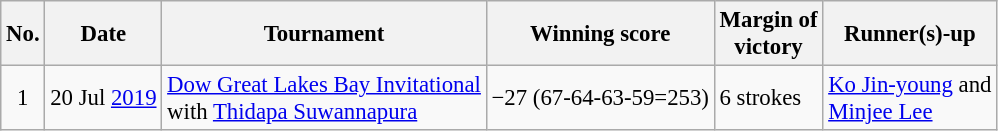<table class="wikitable" style="font-size:95%;">
<tr>
<th>No.</th>
<th>Date</th>
<th>Tournament</th>
<th>Winning score</th>
<th>Margin of <br>victory</th>
<th>Runner(s)-up</th>
</tr>
<tr>
<td align=center>1</td>
<td>20 Jul <a href='#'>2019</a></td>
<td><a href='#'>Dow Great Lakes Bay Invitational</a><br>with  <a href='#'>Thidapa Suwannapura</a></td>
<td>−27 (67-64-63-59=253)</td>
<td>6 strokes</td>
<td> <a href='#'>Ko Jin-young</a> and<br> <a href='#'>Minjee Lee</a></td>
</tr>
</table>
